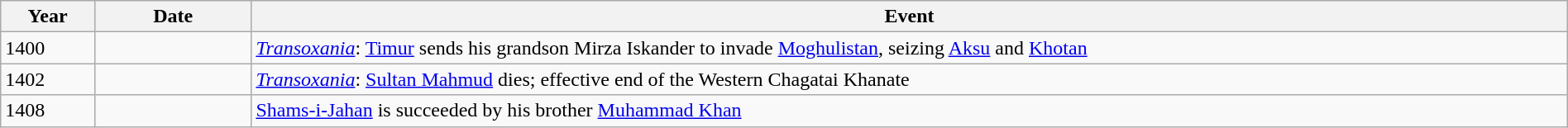<table class="wikitable" width="100%">
<tr>
<th style="width:6%">Year</th>
<th style="width:10%">Date</th>
<th>Event</th>
</tr>
<tr>
<td>1400</td>
<td></td>
<td><em><a href='#'>Transoxania</a></em>: <a href='#'>Timur</a> sends his grandson Mirza Iskander to invade <a href='#'>Moghulistan</a>, seizing <a href='#'>Aksu</a> and <a href='#'>Khotan</a></td>
</tr>
<tr>
<td>1402</td>
<td></td>
<td><em><a href='#'>Transoxania</a></em>: <a href='#'>Sultan Mahmud</a> dies; effective end of the Western Chagatai Khanate</td>
</tr>
<tr>
<td>1408</td>
<td></td>
<td><a href='#'>Shams-i-Jahan</a> is succeeded by his brother <a href='#'>Muhammad Khan</a></td>
</tr>
</table>
